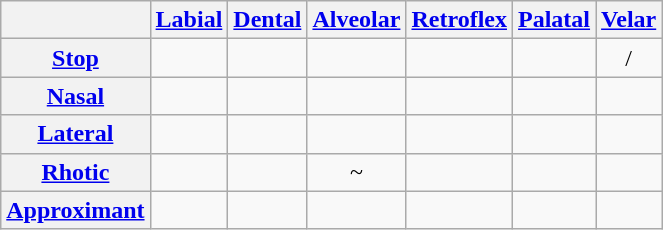<table class="wikitable">
<tr>
<th></th>
<th><a href='#'>Labial</a></th>
<th><a href='#'>Dental</a></th>
<th><a href='#'>Alveolar</a></th>
<th><a href='#'>Retroflex</a></th>
<th><a href='#'>Palatal</a></th>
<th><a href='#'>Velar</a></th>
</tr>
<tr align="center">
<th><a href='#'>Stop</a></th>
<td></td>
<td></td>
<td></td>
<td></td>
<td></td>
<td>/</td>
</tr>
<tr align="center">
<th><a href='#'>Nasal</a></th>
<td></td>
<td></td>
<td></td>
<td></td>
<td></td>
<td></td>
</tr>
<tr align="center">
<th><a href='#'>Lateral</a></th>
<td></td>
<td></td>
<td></td>
<td></td>
<td></td>
<td></td>
</tr>
<tr align="center">
<th><a href='#'>Rhotic</a></th>
<td></td>
<td></td>
<td>~</td>
<td></td>
<td></td>
<td></td>
</tr>
<tr align="center">
<th><a href='#'>Approximant</a></th>
<td></td>
<td></td>
<td></td>
<td></td>
<td></td>
<td></td>
</tr>
</table>
